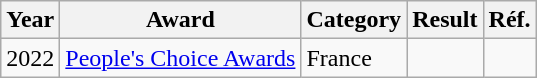<table class="wikitable sortable">
<tr>
<th>Year</th>
<th>Award</th>
<th>Category</th>
<th>Result</th>
<th>Réf.</th>
</tr>
<tr>
<td>2022</td>
<td><a href='#'>People's Choice Awards</a></td>
<td> France</td>
<td></td>
<td></td>
</tr>
</table>
